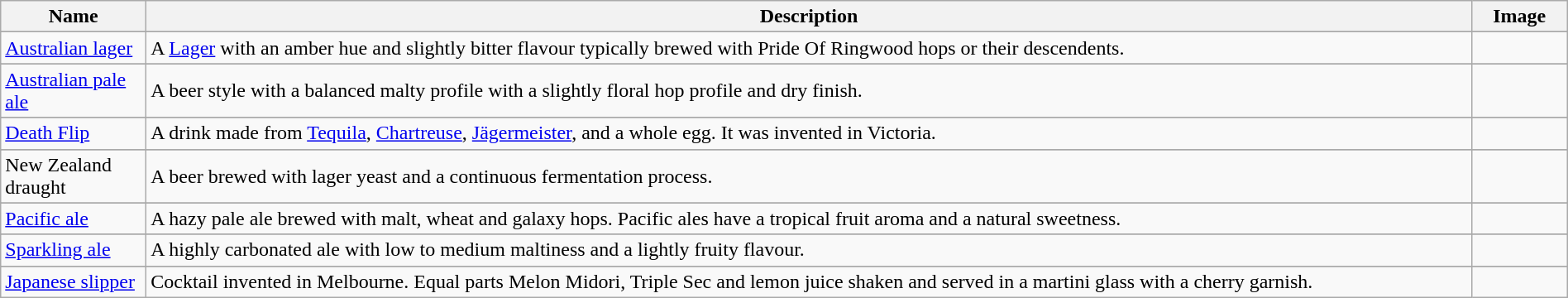<table class="wikitable sortable" style="width:100%;">
<tr>
<th style="width:110px;">Name</th>
<th>Description</th>
<th class="unsortable" style="width:70px;">Image</th>
</tr>
<tr>
</tr>
<tr>
<td><a href='#'>Australian lager</a></td>
<td>A <a href='#'>Lager</a> with an amber hue and slightly bitter flavour typically brewed with Pride Of Ringwood hops or their descendents.</td>
<td></td>
</tr>
<tr>
</tr>
<tr>
<td><a href='#'>Australian pale ale</a></td>
<td>A beer style with a balanced malty profile with a slightly floral hop profile and dry finish.</td>
<td></td>
</tr>
<tr>
</tr>
<tr>
<td><a href='#'>Death Flip</a></td>
<td>A drink made from <a href='#'>Tequila</a>, <a href='#'>Chartreuse</a>, <a href='#'>Jägermeister</a>, and a whole egg. It was invented in Victoria.</td>
<td></td>
</tr>
<tr>
</tr>
<tr>
<td>New Zealand draught</td>
<td>A beer brewed with lager yeast and a continuous fermentation process.</td>
<td></td>
</tr>
<tr>
</tr>
<tr>
<td><a href='#'>Pacific ale</a></td>
<td>A hazy pale ale brewed with malt, wheat and galaxy hops. Pacific ales have a tropical fruit aroma and a natural sweetness.</td>
<td></td>
</tr>
<tr>
</tr>
<tr>
<td><a href='#'>Sparkling ale</a></td>
<td>A highly carbonated ale with low to medium maltiness and a lightly fruity flavour.</td>
<td></td>
</tr>
<tr>
</tr>
<tr>
<td><a href='#'>Japanese slipper</a></td>
<td>Cocktail invented in Melbourne. Equal parts Melon Midori, Triple Sec and lemon juice shaken and served in a martini glass with a cherry garnish.</td>
<td></td>
</tr>
</table>
